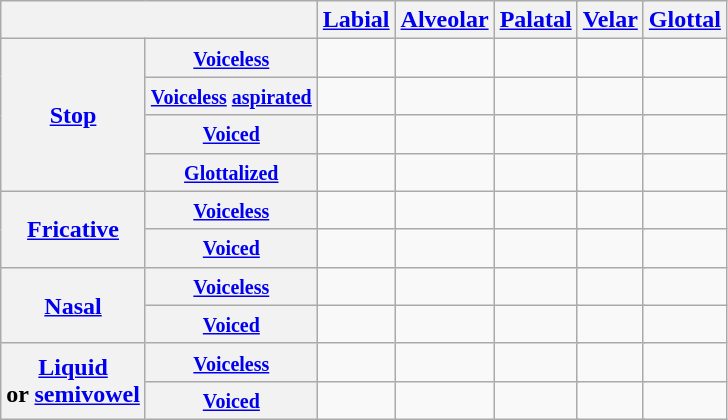<table class="wikitable">
<tr>
<th colspan="2"></th>
<th colspan="2"><a href='#'>Labial</a></th>
<th colspan="2"><a href='#'>Alveolar</a></th>
<th colspan="2"><a href='#'>Palatal</a></th>
<th colspan="2"><a href='#'>Velar</a></th>
<th colspan="2"><a href='#'>Glottal</a></th>
</tr>
<tr style="text-align:center;">
<th rowspan="4"><a href='#'>Stop</a></th>
<th><small><a href='#'>Voiceless</a></small></th>
<td colspan="2"></td>
<td colspan="2"></td>
<td colspan="2"></td>
<td colspan="2"></td>
<td colspan="2"></td>
</tr>
<tr style="text-align:center;">
<th><small><a href='#'>Voiceless</a> <a href='#'>aspirated</a></small></th>
<td colspan="2"></td>
<td colspan="2"></td>
<td colspan="2"></td>
<td colspan="2"></td>
<td colspan="2"></td>
</tr>
<tr style="text-align:center;">
<th><small><a href='#'>Voiced</a></small></th>
<td colspan="2"></td>
<td colspan="2"></td>
<td colspan="2"></td>
<td colspan="2"></td>
<td colspan="2"></td>
</tr>
<tr style="text-align:center;">
<th><small><a href='#'>Glottalized</a></small></th>
<td colspan="2"></td>
<td colspan="2"></td>
<td colspan="2"></td>
<td colspan="2"></td>
<td colspan="2"></td>
</tr>
<tr style="text-align:center;">
<th rowspan="2"><a href='#'>Fricative</a></th>
<th><small><a href='#'>Voiceless</a></small></th>
<td colspan="2"></td>
<td colspan="2"></td>
<td colspan="2"></td>
<td colspan="2"></td>
<td colspan="2"></td>
</tr>
<tr style="text-align:center;">
<th><small><a href='#'>Voiced</a></small></th>
<td colspan="2"></td>
<td colspan="2"></td>
<td colspan="2"></td>
<td colspan="2"></td>
<td colspan="2"></td>
</tr>
<tr style="text-align:center;">
<th rowspan="2"><a href='#'>Nasal</a></th>
<th><small><a href='#'>Voiceless</a></small></th>
<td colspan="2"></td>
<td colspan="2"></td>
<td colspan="2"></td>
<td colspan="2"></td>
<td colspan="2"></td>
</tr>
<tr style="text-align:center;">
<th><small><a href='#'>Voiced</a></small></th>
<td colspan="2"></td>
<td colspan="2"></td>
<td colspan="2"></td>
<td colspan="2"></td>
<td colspan="2"></td>
</tr>
<tr style="text-align:center;">
<th rowspan="2"><a href='#'>Liquid</a><br>or <a href='#'>semivowel</a></th>
<th><small><a href='#'>Voiceless</a></small></th>
<td colspan="2"></td>
<td colspan="2"> </td>
<td colspan="2"></td>
<td colspan="2"></td>
<td colspan="2"></td>
</tr>
<tr style="text-align:center;">
<th><small><a href='#'>Voiced</a></small></th>
<td colspan="2"></td>
<td colspan="2"> </td>
<td colspan="2"></td>
<td colspan="2"></td>
<td colspan="2"></td>
</tr>
</table>
